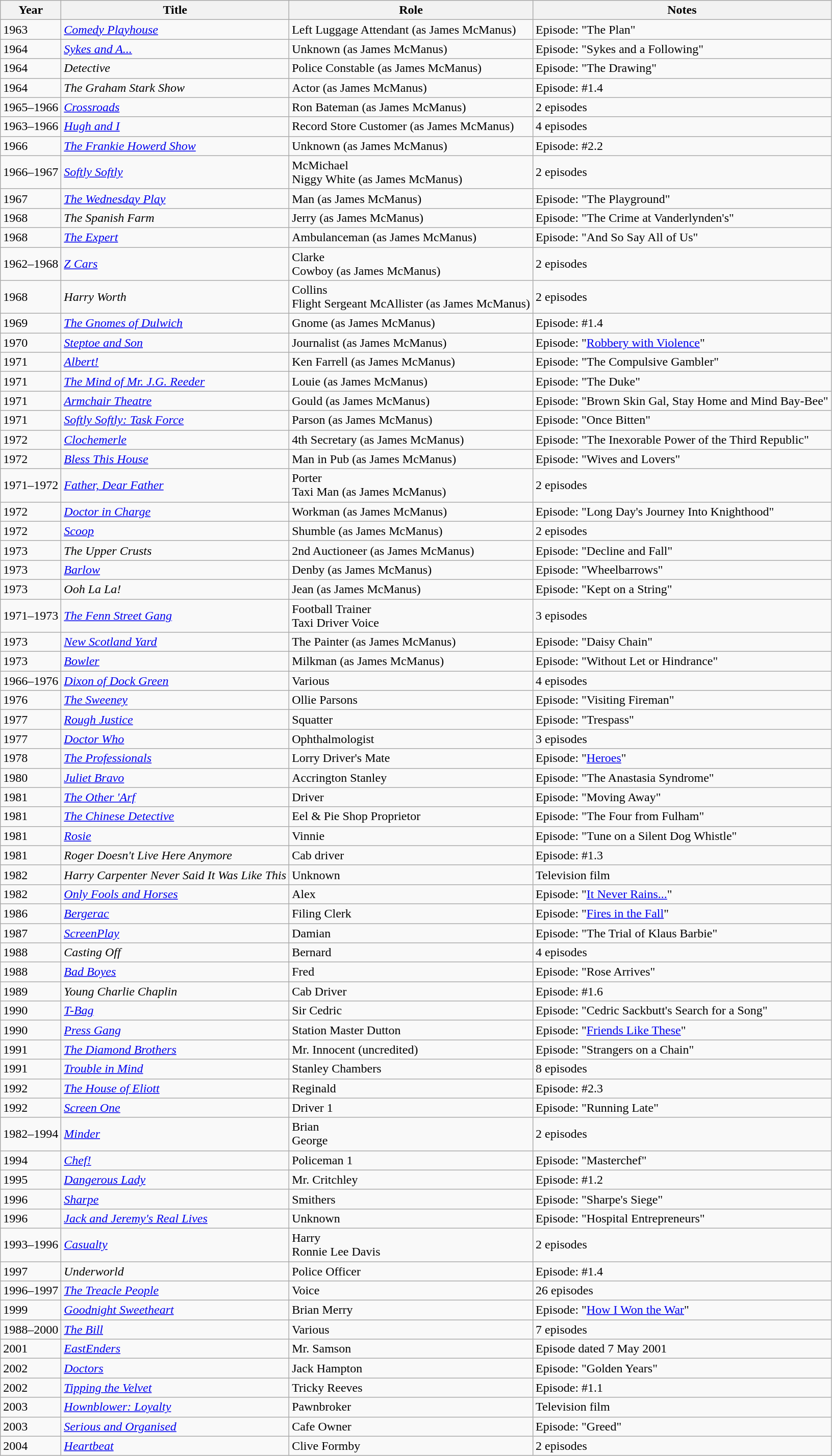<table class="wikitable sortable">
<tr>
<th>Year</th>
<th>Title</th>
<th>Role</th>
<th class="unsortable">Notes</th>
</tr>
<tr>
<td>1963</td>
<td><em><a href='#'>Comedy Playhouse</a></em></td>
<td>Left Luggage Attendant (as James McManus)</td>
<td>Episode: "The Plan"</td>
</tr>
<tr>
<td>1964</td>
<td><em><a href='#'>Sykes and A...</a></em></td>
<td>Unknown (as James McManus)</td>
<td>Episode: "Sykes and a Following"</td>
</tr>
<tr>
<td>1964</td>
<td><em>Detective</em></td>
<td>Police Constable (as James McManus)</td>
<td>Episode: "The Drawing"</td>
</tr>
<tr>
<td>1964</td>
<td><em>The Graham Stark Show</em></td>
<td>Actor (as James McManus)</td>
<td>Episode: #1.4</td>
</tr>
<tr>
<td>1965–1966</td>
<td><em><a href='#'>Crossroads</a></em></td>
<td>Ron Bateman (as James McManus)</td>
<td>2 episodes</td>
</tr>
<tr>
<td>1963–1966</td>
<td><em><a href='#'>Hugh and I</a></em></td>
<td>Record Store Customer (as James McManus)</td>
<td>4 episodes</td>
</tr>
<tr>
<td>1966</td>
<td><em><a href='#'>The Frankie Howerd Show</a></em></td>
<td>Unknown (as James McManus)</td>
<td>Episode: #2.2</td>
</tr>
<tr>
<td>1966–1967</td>
<td><em><a href='#'>Softly Softly</a></em></td>
<td>McMichael<br>Niggy White (as James McManus)</td>
<td>2 episodes</td>
</tr>
<tr>
<td>1967</td>
<td><em><a href='#'>The Wednesday Play</a></em></td>
<td>Man (as James McManus)</td>
<td>Episode: "The Playground"</td>
</tr>
<tr>
<td>1968</td>
<td><em>The Spanish Farm</em></td>
<td>Jerry (as James McManus)</td>
<td>Episode: "The Crime at Vanderlynden's"</td>
</tr>
<tr>
<td>1968</td>
<td><em><a href='#'>The Expert</a></em></td>
<td>Ambulanceman (as James McManus)</td>
<td>Episode: "And So Say All of Us"</td>
</tr>
<tr>
<td>1962–1968</td>
<td><em><a href='#'>Z Cars</a></em></td>
<td>Clarke<br>Cowboy (as James McManus)</td>
<td>2 episodes</td>
</tr>
<tr>
<td>1968</td>
<td><em>Harry Worth</em></td>
<td>Collins<br>Flight Sergeant McAllister (as James McManus)</td>
<td>2 episodes</td>
</tr>
<tr>
<td>1969</td>
<td><em><a href='#'>The Gnomes of Dulwich</a></em></td>
<td>Gnome (as James McManus)</td>
<td>Episode: #1.4</td>
</tr>
<tr>
<td>1970</td>
<td><em><a href='#'>Steptoe and Son</a></em></td>
<td>Journalist (as James McManus)</td>
<td>Episode: "<a href='#'>Robbery with Violence</a>"</td>
</tr>
<tr>
<td>1971</td>
<td><em><a href='#'>Albert!</a></em></td>
<td>Ken Farrell (as James McManus)</td>
<td>Episode: "The Compulsive Gambler"</td>
</tr>
<tr>
<td>1971</td>
<td><em><a href='#'>The Mind of Mr. J.G. Reeder</a></em></td>
<td>Louie (as James McManus)</td>
<td>Episode: "The Duke"</td>
</tr>
<tr>
<td>1971</td>
<td><em><a href='#'>Armchair Theatre</a></em></td>
<td>Gould (as James McManus)</td>
<td>Episode: "Brown Skin Gal, Stay Home and Mind Bay-Bee"</td>
</tr>
<tr>
<td>1971</td>
<td><em><a href='#'>Softly Softly: Task Force</a></em></td>
<td>Parson (as James McManus)</td>
<td>Episode: "Once Bitten"</td>
</tr>
<tr>
<td>1972</td>
<td><em><a href='#'>Clochemerle</a></em></td>
<td>4th Secretary (as James McManus)</td>
<td>Episode: "The Inexorable Power of the Third Republic"</td>
</tr>
<tr>
<td>1972</td>
<td><em><a href='#'>Bless This House</a></em></td>
<td>Man in Pub (as James McManus)</td>
<td>Episode: "Wives and Lovers"</td>
</tr>
<tr>
<td>1971–1972</td>
<td><em><a href='#'>Father, Dear Father</a></em></td>
<td>Porter<br>Taxi Man (as James McManus)</td>
<td>2 episodes</td>
</tr>
<tr>
<td>1972</td>
<td><em><a href='#'>Doctor in Charge</a></em></td>
<td>Workman (as James McManus)</td>
<td>Episode: "Long Day's Journey Into Knighthood"</td>
</tr>
<tr>
<td>1972</td>
<td><em><a href='#'>Scoop</a></em></td>
<td>Shumble (as James McManus)</td>
<td>2 episodes</td>
</tr>
<tr>
<td>1973</td>
<td><em>The Upper Crusts</em></td>
<td>2nd Auctioneer (as James McManus)</td>
<td>Episode: "Decline and Fall"</td>
</tr>
<tr>
<td>1973</td>
<td><em><a href='#'>Barlow</a></em></td>
<td>Denby (as James McManus)</td>
<td>Episode: "Wheelbarrows"</td>
</tr>
<tr>
<td>1973</td>
<td><em>Ooh La La!</em></td>
<td>Jean (as James McManus)</td>
<td>Episode: "Kept on a String"</td>
</tr>
<tr>
<td>1971–1973</td>
<td><em><a href='#'>The Fenn Street Gang</a></em></td>
<td>Football Trainer<br>Taxi Driver
Voice</td>
<td>3 episodes</td>
</tr>
<tr>
<td>1973</td>
<td><em><a href='#'>New Scotland Yard</a></em></td>
<td>The Painter (as James McManus)</td>
<td>Episode: "Daisy Chain"</td>
</tr>
<tr>
<td>1973</td>
<td><em><a href='#'>Bowler</a></em></td>
<td>Milkman (as James McManus)</td>
<td>Episode: "Without Let or Hindrance"</td>
</tr>
<tr>
<td>1966–1976</td>
<td><em><a href='#'>Dixon of Dock Green</a></em></td>
<td>Various</td>
<td>4 episodes</td>
</tr>
<tr>
<td>1976</td>
<td><em><a href='#'>The Sweeney</a></em></td>
<td>Ollie Parsons</td>
<td>Episode: "Visiting Fireman"</td>
</tr>
<tr>
<td>1977</td>
<td><em><a href='#'>Rough Justice</a></em></td>
<td>Squatter</td>
<td>Episode: "Trespass"</td>
</tr>
<tr>
<td>1977</td>
<td><em><a href='#'>Doctor Who</a></em></td>
<td>Ophthalmologist</td>
<td>3 episodes</td>
</tr>
<tr>
<td>1978</td>
<td><em><a href='#'>The Professionals</a></em></td>
<td>Lorry Driver's Mate</td>
<td>Episode: "<a href='#'>Heroes</a>"</td>
</tr>
<tr>
<td>1980</td>
<td><em><a href='#'>Juliet Bravo</a></em></td>
<td>Accrington Stanley</td>
<td>Episode: "The Anastasia Syndrome"</td>
</tr>
<tr>
<td>1981</td>
<td><em><a href='#'>The Other 'Arf</a></em></td>
<td>Driver</td>
<td>Episode: "Moving Away"</td>
</tr>
<tr>
<td>1981</td>
<td><em><a href='#'>The Chinese Detective</a></em></td>
<td>Eel & Pie Shop Proprietor</td>
<td>Episode: "The Four from Fulham"</td>
</tr>
<tr>
<td>1981</td>
<td><em><a href='#'>Rosie</a></em></td>
<td>Vinnie</td>
<td>Episode: "Tune on a Silent Dog Whistle"</td>
</tr>
<tr>
<td>1981</td>
<td><em>Roger Doesn't Live Here Anymore</em></td>
<td>Cab driver</td>
<td>Episode: #1.3</td>
</tr>
<tr>
<td>1982</td>
<td><em>Harry Carpenter Never Said It Was Like This</em></td>
<td>Unknown</td>
<td>Television film</td>
</tr>
<tr>
<td>1982</td>
<td><em><a href='#'>Only Fools and Horses</a></em></td>
<td>Alex</td>
<td>Episode: "<a href='#'>It Never Rains...</a>"</td>
</tr>
<tr>
<td>1986</td>
<td><em><a href='#'>Bergerac</a></em></td>
<td>Filing Clerk</td>
<td>Episode: "<a href='#'>Fires in the Fall</a>"</td>
</tr>
<tr>
<td>1987</td>
<td><em><a href='#'>ScreenPlay</a></em></td>
<td>Damian</td>
<td>Episode: "The Trial of Klaus Barbie"</td>
</tr>
<tr>
<td>1988</td>
<td><em>Casting Off</em></td>
<td>Bernard</td>
<td>4 episodes</td>
</tr>
<tr>
<td>1988</td>
<td><em><a href='#'>Bad Boyes</a></em></td>
<td>Fred</td>
<td>Episode: "Rose Arrives"</td>
</tr>
<tr>
<td>1989</td>
<td><em>Young Charlie Chaplin</em></td>
<td>Cab Driver</td>
<td>Episode: #1.6</td>
</tr>
<tr>
<td>1990</td>
<td><em><a href='#'>T-Bag</a></em></td>
<td>Sir Cedric</td>
<td>Episode: "Cedric Sackbutt's Search for a Song"</td>
</tr>
<tr>
<td>1990</td>
<td><em><a href='#'>Press Gang</a></em></td>
<td>Station Master Dutton</td>
<td>Episode: "<a href='#'>Friends Like These</a>"</td>
</tr>
<tr>
<td>1991</td>
<td><em><a href='#'>The Diamond Brothers</a></em></td>
<td>Mr. Innocent (uncredited)</td>
<td>Episode: "Strangers on a Chain"</td>
</tr>
<tr>
<td>1991</td>
<td><em><a href='#'>Trouble in Mind</a></em></td>
<td>Stanley Chambers</td>
<td>8 episodes</td>
</tr>
<tr>
<td>1992</td>
<td><em><a href='#'>The House of Eliott</a></em></td>
<td>Reginald</td>
<td>Episode: #2.3</td>
</tr>
<tr>
<td>1992</td>
<td><em><a href='#'>Screen One</a></em></td>
<td>Driver 1</td>
<td>Episode: "Running Late"</td>
</tr>
<tr>
<td>1982–1994</td>
<td><em><a href='#'>Minder</a></em></td>
<td>Brian<br>George</td>
<td>2 episodes</td>
</tr>
<tr>
<td>1994</td>
<td><em><a href='#'>Chef!</a></em></td>
<td>Policeman 1</td>
<td>Episode: "Masterchef"</td>
</tr>
<tr>
<td>1995</td>
<td><em><a href='#'>Dangerous Lady</a></em></td>
<td>Mr. Critchley</td>
<td>Episode: #1.2</td>
</tr>
<tr>
<td>1996</td>
<td><em><a href='#'>Sharpe</a></em></td>
<td>Smithers</td>
<td>Episode: "Sharpe's Siege"</td>
</tr>
<tr>
<td>1996</td>
<td><em><a href='#'>Jack and Jeremy's Real Lives</a></em></td>
<td>Unknown</td>
<td>Episode: "Hospital Entrepreneurs"</td>
</tr>
<tr>
<td>1993–1996</td>
<td><em><a href='#'>Casualty</a></em></td>
<td>Harry<br>Ronnie Lee Davis</td>
<td>2 episodes</td>
</tr>
<tr>
<td>1997</td>
<td><em>Underworld</em></td>
<td>Police Officer</td>
<td>Episode: #1.4</td>
</tr>
<tr>
<td>1996–1997</td>
<td><em><a href='#'>The Treacle People</a></em></td>
<td>Voice</td>
<td>26 episodes</td>
</tr>
<tr>
<td>1999</td>
<td><em><a href='#'>Goodnight Sweetheart</a></em></td>
<td>Brian Merry</td>
<td>Episode: "<a href='#'>How I Won the War</a>"</td>
</tr>
<tr>
<td>1988–2000</td>
<td><em><a href='#'>The Bill</a></em></td>
<td>Various</td>
<td>7 episodes</td>
</tr>
<tr>
<td>2001</td>
<td><em><a href='#'>EastEnders</a></em></td>
<td>Mr. Samson</td>
<td>Episode dated 7 May 2001</td>
</tr>
<tr>
<td>2002</td>
<td><em><a href='#'>Doctors</a></em></td>
<td>Jack Hampton</td>
<td>Episode: "Golden Years"</td>
</tr>
<tr>
<td>2002</td>
<td><em><a href='#'>Tipping the Velvet</a></em></td>
<td>Tricky Reeves</td>
<td>Episode: #1.1</td>
</tr>
<tr>
<td>2003</td>
<td><em><a href='#'>Hownblower: Loyalty</a></em></td>
<td>Pawnbroker</td>
<td>Television film</td>
</tr>
<tr>
<td>2003</td>
<td><em><a href='#'>Serious and Organised</a></em></td>
<td>Cafe Owner</td>
<td>Episode: "Greed"</td>
</tr>
<tr>
<td>2004</td>
<td><em><a href='#'>Heartbeat</a></em></td>
<td>Clive Formby</td>
<td>2 episodes</td>
</tr>
</table>
